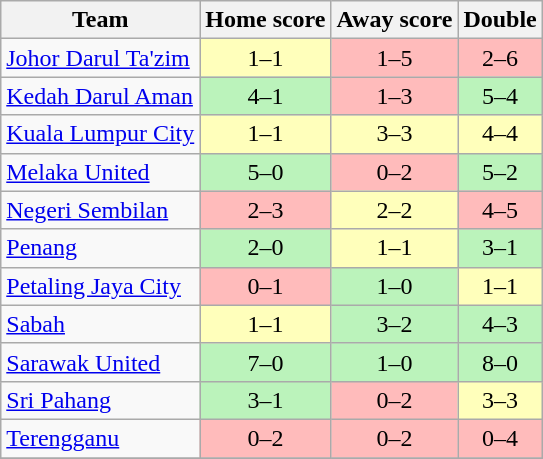<table class="wikitable" style="text-align: center;">
<tr>
<th>Team</th>
<th>Home score</th>
<th>Away score</th>
<th>Double </th>
</tr>
<tr>
<td align="left"><a href='#'>Johor Darul Ta'zim</a></td>
<td style="background:#FFFFBB;">1–1</td>
<td style="background:#FFBBBB;">1–5</td>
<td style="background:#FFBBBB;">2–6</td>
</tr>
<tr>
<td align="left"><a href='#'>Kedah Darul Aman</a></td>
<td style="background:#BBF3BB;">4–1</td>
<td style="background:#FFBBBB;">1–3</td>
<td style="background:#BBF3BB;">5–4</td>
</tr>
<tr>
<td align="left"><a href='#'>Kuala Lumpur City</a></td>
<td style="background:#FFFFBB;">1–1</td>
<td style="background:#FFFFBB;">3–3</td>
<td style="background:#FFFFBB;">4–4</td>
</tr>
<tr>
<td align="left"><a href='#'>Melaka United</a></td>
<td style="background:#BBF3BB;">5–0</td>
<td style="background:#FFBBBB;">0–2</td>
<td style="background:#BBF3BB;">5–2</td>
</tr>
<tr>
<td align="left"><a href='#'>Negeri Sembilan</a></td>
<td style="background:#FFBBBB;">2–3</td>
<td style="background:#FFFFBB;">2–2</td>
<td style="background:#FFBBBB;">4–5</td>
</tr>
<tr>
<td align="left"><a href='#'>Penang</a></td>
<td style="background:#BBF3BB;">2–0</td>
<td style="background:#FFFFBB;">1–1</td>
<td style="background:#BBF3BB;">3–1</td>
</tr>
<tr>
<td align="left"><a href='#'>Petaling Jaya City</a></td>
<td style="background:#FFBBBB;">0–1</td>
<td style="background:#BBF3BB;">1–0</td>
<td style="background:#FFFFBB;">1–1</td>
</tr>
<tr>
<td align="left"><a href='#'>Sabah</a></td>
<td style="background:#FFFFBB;">1–1</td>
<td style="background:#BBF3BB;">3–2</td>
<td style="background:#BBF3BB;">4–3</td>
</tr>
<tr>
<td align="left"><a href='#'>Sarawak United</a></td>
<td style="background:#BBF3BB;">7–0</td>
<td style="background:#BBF3BB;">1–0</td>
<td style="background:#BBF3BB;">8–0</td>
</tr>
<tr>
<td align="left"><a href='#'>Sri Pahang</a></td>
<td style="background:#BBF3BB;">3–1</td>
<td style="background:#FFBBBB;">0–2</td>
<td style="background:#FFFFBB;">3–3</td>
</tr>
<tr>
<td align="left"><a href='#'>Terengganu</a></td>
<td style="background:#FFBBBB;">0–2</td>
<td style="background:#FFBBBB;">0–2</td>
<td style="background:#FFBBBB;">0–4</td>
</tr>
<tr>
</tr>
</table>
